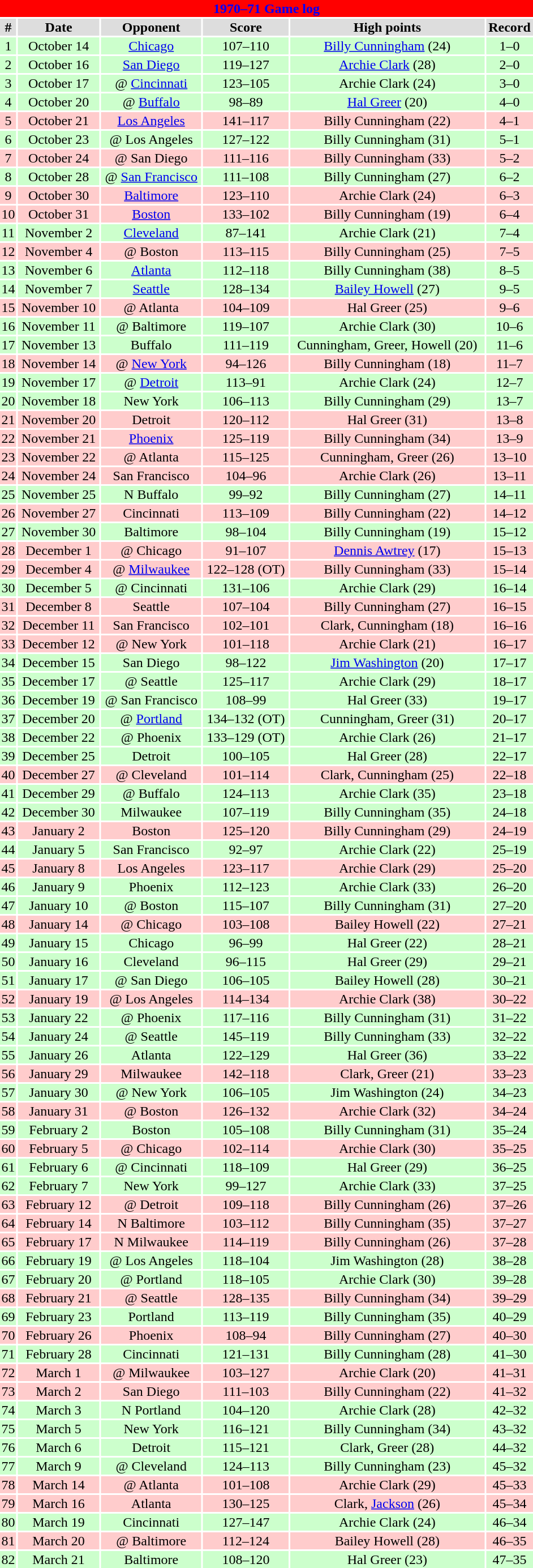<table class="toccolours collapsible" width=50% style="clear:both; margin:1.5em auto; text-align:center">
<tr>
<th colspan=11 style="background:#FF0000; color:#0000FF;">1970–71 Game log</th>
</tr>
<tr align="center" bgcolor="#dddddd">
<td><strong>#</strong></td>
<td><strong>Date</strong></td>
<td><strong>Opponent</strong></td>
<td><strong>Score</strong></td>
<td><strong>High points</strong></td>
<td><strong>Record</strong></td>
</tr>
<tr align="center" bgcolor="#ccffcc">
<td>1</td>
<td>October 14</td>
<td><a href='#'>Chicago</a></td>
<td>107–110</td>
<td><a href='#'>Billy Cunningham</a> (24)</td>
<td>1–0</td>
</tr>
<tr align="center" bgcolor="#ccffcc">
<td>2</td>
<td>October 16</td>
<td><a href='#'>San Diego</a></td>
<td>119–127</td>
<td><a href='#'>Archie Clark</a> (28)</td>
<td>2–0</td>
</tr>
<tr align="center" bgcolor="#ccffcc">
<td>3</td>
<td>October 17</td>
<td>@ <a href='#'>Cincinnati</a></td>
<td>123–105</td>
<td>Archie Clark (24)</td>
<td>3–0</td>
</tr>
<tr align="center" bgcolor="#ccffcc">
<td>4</td>
<td>October 20</td>
<td>@ <a href='#'>Buffalo</a></td>
<td>98–89</td>
<td><a href='#'>Hal Greer</a> (20)</td>
<td>4–0</td>
</tr>
<tr align="center" bgcolor="#ffcccc">
<td>5</td>
<td>October 21</td>
<td><a href='#'>Los Angeles</a></td>
<td>141–117</td>
<td>Billy Cunningham (22)</td>
<td>4–1</td>
</tr>
<tr align="center" bgcolor="#ccffcc">
<td>6</td>
<td>October 23</td>
<td>@ Los Angeles</td>
<td>127–122</td>
<td>Billy Cunningham (31)</td>
<td>5–1</td>
</tr>
<tr align="center" bgcolor="#ffcccc">
<td>7</td>
<td>October 24</td>
<td>@ San Diego</td>
<td>111–116</td>
<td>Billy Cunningham (33)</td>
<td>5–2</td>
</tr>
<tr align="center" bgcolor="#ccffcc">
<td>8</td>
<td>October 28</td>
<td>@ <a href='#'>San Francisco</a></td>
<td>111–108</td>
<td>Billy Cunningham (27)</td>
<td>6–2</td>
</tr>
<tr align="center" bgcolor="#ffcccc">
<td>9</td>
<td>October 30</td>
<td><a href='#'>Baltimore</a></td>
<td>123–110</td>
<td>Archie Clark (24)</td>
<td>6–3</td>
</tr>
<tr align="center" bgcolor="#ffcccc">
<td>10</td>
<td>October 31</td>
<td><a href='#'>Boston</a></td>
<td>133–102</td>
<td>Billy Cunningham (19)</td>
<td>6–4</td>
</tr>
<tr align="center" bgcolor="#ccffcc">
<td>11</td>
<td>November 2</td>
<td><a href='#'>Cleveland</a></td>
<td>87–141</td>
<td>Archie Clark (21)</td>
<td>7–4</td>
</tr>
<tr align="center" bgcolor="#ffcccc">
<td>12</td>
<td>November 4</td>
<td>@ Boston</td>
<td>113–115</td>
<td>Billy Cunningham (25)</td>
<td>7–5</td>
</tr>
<tr align="center" bgcolor="#ccffcc">
<td>13</td>
<td>November 6</td>
<td><a href='#'>Atlanta</a></td>
<td>112–118</td>
<td>Billy Cunningham (38)</td>
<td>8–5</td>
</tr>
<tr align="center" bgcolor="#ccffcc">
<td>14</td>
<td>November 7</td>
<td><a href='#'>Seattle</a></td>
<td>128–134</td>
<td><a href='#'>Bailey Howell</a> (27)</td>
<td>9–5</td>
</tr>
<tr align="center" bgcolor="#ffcccc">
<td>15</td>
<td>November 10</td>
<td>@ Atlanta</td>
<td>104–109</td>
<td>Hal Greer (25)</td>
<td>9–6</td>
</tr>
<tr align="center" bgcolor="#ccffcc">
<td>16</td>
<td>November 11</td>
<td>@ Baltimore</td>
<td>119–107</td>
<td>Archie Clark (30)</td>
<td>10–6</td>
</tr>
<tr align="center" bgcolor="#ccffcc">
<td>17</td>
<td>November 13</td>
<td>Buffalo</td>
<td>111–119</td>
<td>Cunningham, Greer, Howell (20)</td>
<td>11–6</td>
</tr>
<tr align="center" bgcolor="#ffcccc">
<td>18</td>
<td>November 14</td>
<td>@ <a href='#'>New York</a></td>
<td>94–126</td>
<td>Billy Cunningham (18)</td>
<td>11–7</td>
</tr>
<tr align="center" bgcolor="#ccffcc">
<td>19</td>
<td>November 17</td>
<td>@ <a href='#'>Detroit</a></td>
<td>113–91</td>
<td>Archie Clark (24)</td>
<td>12–7</td>
</tr>
<tr align="center" bgcolor="#ccffcc">
<td>20</td>
<td>November 18</td>
<td>New York</td>
<td>106–113</td>
<td>Billy Cunningham (29)</td>
<td>13–7</td>
</tr>
<tr align="center" bgcolor="#ffcccc">
<td>21</td>
<td>November 20</td>
<td>Detroit</td>
<td>120–112</td>
<td>Hal Greer (31)</td>
<td>13–8</td>
</tr>
<tr align="center" bgcolor="#ffcccc">
<td>22</td>
<td>November 21</td>
<td><a href='#'>Phoenix</a></td>
<td>125–119</td>
<td>Billy Cunningham (34)</td>
<td>13–9</td>
</tr>
<tr align="center" bgcolor="#ffcccc">
<td>23</td>
<td>November 22</td>
<td>@ Atlanta</td>
<td>115–125</td>
<td>Cunningham, Greer (26)</td>
<td>13–10</td>
</tr>
<tr align="center" bgcolor="#ffcccc">
<td>24</td>
<td>November 24</td>
<td>San Francisco</td>
<td>104–96</td>
<td>Archie Clark (26)</td>
<td>13–11</td>
</tr>
<tr align="center" bgcolor="#ccffcc">
<td>25</td>
<td>November 25</td>
<td>N Buffalo</td>
<td>99–92</td>
<td>Billy Cunningham (27)</td>
<td>14–11</td>
</tr>
<tr align="center" bgcolor="#ffcccc">
<td>26</td>
<td>November 27</td>
<td>Cincinnati</td>
<td>113–109</td>
<td>Billy Cunningham (22)</td>
<td>14–12</td>
</tr>
<tr align="center" bgcolor="#ccffcc">
<td>27</td>
<td>November 30</td>
<td>Baltimore</td>
<td>98–104</td>
<td>Billy Cunningham (19)</td>
<td>15–12</td>
</tr>
<tr align="center" bgcolor="#ffcccc">
<td>28</td>
<td>December 1</td>
<td>@ Chicago</td>
<td>91–107</td>
<td><a href='#'>Dennis Awtrey</a> (17)</td>
<td>15–13</td>
</tr>
<tr align="center" bgcolor="#ffcccc">
<td>29</td>
<td>December 4</td>
<td>@ <a href='#'>Milwaukee</a></td>
<td>122–128 (OT)</td>
<td>Billy Cunningham (33)</td>
<td>15–14</td>
</tr>
<tr align="center" bgcolor="#ccffcc">
<td>30</td>
<td>December 5</td>
<td>@ Cincinnati</td>
<td>131–106</td>
<td>Archie Clark (29)</td>
<td>16–14</td>
</tr>
<tr align="center" bgcolor="#ffcccc">
<td>31</td>
<td>December 8</td>
<td>Seattle</td>
<td>107–104</td>
<td>Billy Cunningham (27)</td>
<td>16–15</td>
</tr>
<tr align="center" bgcolor="#ffcccc">
<td>32</td>
<td>December 11</td>
<td>San Francisco</td>
<td>102–101</td>
<td>Clark, Cunningham (18)</td>
<td>16–16</td>
</tr>
<tr align="center" bgcolor="#ffcccc">
<td>33</td>
<td>December 12</td>
<td>@ New York</td>
<td>101–118</td>
<td>Archie Clark (21)</td>
<td>16–17</td>
</tr>
<tr align="center" bgcolor="#ccffcc">
<td>34</td>
<td>December 15</td>
<td>San Diego</td>
<td>98–122</td>
<td><a href='#'>Jim Washington</a> (20)</td>
<td>17–17</td>
</tr>
<tr align="center" bgcolor="#ccffcc">
<td>35</td>
<td>December 17</td>
<td>@ Seattle</td>
<td>125–117</td>
<td>Archie Clark (29)</td>
<td>18–17</td>
</tr>
<tr align="center" bgcolor="#ccffcc">
<td>36</td>
<td>December 19</td>
<td>@ San Francisco</td>
<td>108–99</td>
<td>Hal Greer (33)</td>
<td>19–17</td>
</tr>
<tr align="center" bgcolor="#ccffcc">
<td>37</td>
<td>December 20</td>
<td>@ <a href='#'>Portland</a></td>
<td>134–132 (OT)</td>
<td>Cunningham, Greer (31)</td>
<td>20–17</td>
</tr>
<tr align="center" bgcolor="#ccffcc">
<td>38</td>
<td>December 22</td>
<td>@ Phoenix</td>
<td>133–129 (OT)</td>
<td>Archie Clark (26)</td>
<td>21–17</td>
</tr>
<tr align="center" bgcolor="#ccffcc">
<td>39</td>
<td>December 25</td>
<td>Detroit</td>
<td>100–105</td>
<td>Hal Greer (28)</td>
<td>22–17</td>
</tr>
<tr align="center" bgcolor="#ffcccc">
<td>40</td>
<td>December 27</td>
<td>@ Cleveland</td>
<td>101–114</td>
<td>Clark, Cunningham (25)</td>
<td>22–18</td>
</tr>
<tr align="center" bgcolor="#ccffcc">
<td>41</td>
<td>December 29</td>
<td>@ Buffalo</td>
<td>124–113</td>
<td>Archie Clark (35)</td>
<td>23–18</td>
</tr>
<tr align="center" bgcolor="#ccffcc">
<td>42</td>
<td>December 30</td>
<td>Milwaukee</td>
<td>107–119</td>
<td>Billy Cunningham (35)</td>
<td>24–18</td>
</tr>
<tr align="center" bgcolor="#ffcccc">
<td>43</td>
<td>January 2</td>
<td>Boston</td>
<td>125–120</td>
<td>Billy Cunningham (29)</td>
<td>24–19</td>
</tr>
<tr align="center" bgcolor="#ccffcc">
<td>44</td>
<td>January 5</td>
<td>San Francisco</td>
<td>92–97</td>
<td>Archie Clark (22)</td>
<td>25–19</td>
</tr>
<tr align="center" bgcolor="#ffcccc">
<td>45</td>
<td>January 8</td>
<td>Los Angeles</td>
<td>123–117</td>
<td>Archie Clark (29)</td>
<td>25–20</td>
</tr>
<tr align="center" bgcolor="#ccffcc">
<td>46</td>
<td>January 9</td>
<td>Phoenix</td>
<td>112–123</td>
<td>Archie Clark (33)</td>
<td>26–20</td>
</tr>
<tr align="center" bgcolor="#ccffcc">
<td>47</td>
<td>January 10</td>
<td>@ Boston</td>
<td>115–107</td>
<td>Billy Cunningham (31)</td>
<td>27–20</td>
</tr>
<tr align="center" bgcolor="#ffcccc">
<td>48</td>
<td>January 14</td>
<td>@ Chicago</td>
<td>103–108</td>
<td>Bailey Howell (22)</td>
<td>27–21</td>
</tr>
<tr align="center" bgcolor="#ccffcc">
<td>49</td>
<td>January 15</td>
<td>Chicago</td>
<td>96–99</td>
<td>Hal Greer (22)</td>
<td>28–21</td>
</tr>
<tr align="center" bgcolor="#ccffcc">
<td>50</td>
<td>January 16</td>
<td>Cleveland</td>
<td>96–115</td>
<td>Hal Greer (29)</td>
<td>29–21</td>
</tr>
<tr align="center" bgcolor="#ccffcc">
<td>51</td>
<td>January 17</td>
<td>@ San Diego</td>
<td>106–105</td>
<td>Bailey Howell (28)</td>
<td>30–21</td>
</tr>
<tr align="center" bgcolor="#ffcccc">
<td>52</td>
<td>January 19</td>
<td>@ Los Angeles</td>
<td>114–134</td>
<td>Archie Clark (38)</td>
<td>30–22</td>
</tr>
<tr align="center" bgcolor="#ccffcc">
<td>53</td>
<td>January 22</td>
<td>@ Phoenix</td>
<td>117–116</td>
<td>Billy Cunningham (31)</td>
<td>31–22</td>
</tr>
<tr align="center" bgcolor="#ccffcc">
<td>54</td>
<td>January 24</td>
<td>@ Seattle</td>
<td>145–119</td>
<td>Billy Cunningham (33)</td>
<td>32–22</td>
</tr>
<tr align="center" bgcolor="#ccffcc">
<td>55</td>
<td>January 26</td>
<td>Atlanta</td>
<td>122–129</td>
<td>Hal Greer (36)</td>
<td>33–22</td>
</tr>
<tr align="center" bgcolor="#ffcccc">
<td>56</td>
<td>January 29</td>
<td>Milwaukee</td>
<td>142–118</td>
<td>Clark, Greer (21)</td>
<td>33–23</td>
</tr>
<tr align="center" bgcolor="#ccffcc">
<td>57</td>
<td>January 30</td>
<td>@ New York</td>
<td>106–105</td>
<td>Jim Washington (24)</td>
<td>34–23</td>
</tr>
<tr align="center" bgcolor="#ffcccc">
<td>58</td>
<td>January 31</td>
<td>@ Boston</td>
<td>126–132</td>
<td>Archie Clark (32)</td>
<td>34–24</td>
</tr>
<tr align="center" bgcolor="#ccffcc">
<td>59</td>
<td>February 2</td>
<td>Boston</td>
<td>105–108</td>
<td>Billy Cunningham (31)</td>
<td>35–24</td>
</tr>
<tr align="center" bgcolor="#ffcccc">
<td>60</td>
<td>February 5</td>
<td>@ Chicago</td>
<td>102–114</td>
<td>Archie Clark (30)</td>
<td>35–25</td>
</tr>
<tr align="center" bgcolor="#ccffcc">
<td>61</td>
<td>February 6</td>
<td>@ Cincinnati</td>
<td>118–109</td>
<td>Hal Greer (29)</td>
<td>36–25</td>
</tr>
<tr align="center" bgcolor="#ccffcc">
<td>62</td>
<td>February 7</td>
<td>New York</td>
<td>99–127</td>
<td>Archie Clark (33)</td>
<td>37–25</td>
</tr>
<tr align="center" bgcolor="#ffcccc">
<td>63</td>
<td>February 12</td>
<td>@ Detroit</td>
<td>109–118</td>
<td>Billy Cunningham (26)</td>
<td>37–26</td>
</tr>
<tr align="center" bgcolor="#ffcccc">
<td>64</td>
<td>February 14</td>
<td>N Baltimore</td>
<td>103–112</td>
<td>Billy Cunningham (35)</td>
<td>37–27</td>
</tr>
<tr align="center" bgcolor="#ffcccc">
<td>65</td>
<td>February 17</td>
<td>N Milwaukee</td>
<td>114–119</td>
<td>Billy Cunningham (26)</td>
<td>37–28</td>
</tr>
<tr align="center" bgcolor="#ccffcc">
<td>66</td>
<td>February 19</td>
<td>@ Los Angeles</td>
<td>118–104</td>
<td>Jim Washington (28)</td>
<td>38–28</td>
</tr>
<tr align="center" bgcolor="#ccffcc">
<td>67</td>
<td>February 20</td>
<td>@ Portland</td>
<td>118–105</td>
<td>Archie Clark (30)</td>
<td>39–28</td>
</tr>
<tr align="center" bgcolor="#ffcccc">
<td>68</td>
<td>February 21</td>
<td>@ Seattle</td>
<td>128–135</td>
<td>Billy Cunningham (34)</td>
<td>39–29</td>
</tr>
<tr align="center" bgcolor="#ccffcc">
<td>69</td>
<td>February 23</td>
<td>Portland</td>
<td>113–119</td>
<td>Billy Cunningham (35)</td>
<td>40–29</td>
</tr>
<tr align="center" bgcolor="#ffcccc">
<td>70</td>
<td>February 26</td>
<td>Phoenix</td>
<td>108–94</td>
<td>Billy Cunningham (27)</td>
<td>40–30</td>
</tr>
<tr align="center" bgcolor="#ccffcc">
<td>71</td>
<td>February 28</td>
<td>Cincinnati</td>
<td>121–131</td>
<td>Billy Cunningham (28)</td>
<td>41–30</td>
</tr>
<tr align="center" bgcolor="#ffcccc">
<td>72</td>
<td>March 1</td>
<td>@ Milwaukee</td>
<td>103–127</td>
<td>Archie Clark (20)</td>
<td>41–31</td>
</tr>
<tr align="center" bgcolor="#ffcccc">
<td>73</td>
<td>March 2</td>
<td>San Diego</td>
<td>111–103</td>
<td>Billy Cunningham (22)</td>
<td>41–32</td>
</tr>
<tr align="center" bgcolor="#ccffcc">
<td>74</td>
<td>March 3</td>
<td>N Portland</td>
<td>104–120</td>
<td>Archie Clark (28)</td>
<td>42–32</td>
</tr>
<tr align="center" bgcolor="#ccffcc">
<td>75</td>
<td>March 5</td>
<td>New York</td>
<td>116–121</td>
<td>Billy Cunningham (34)</td>
<td>43–32</td>
</tr>
<tr align="center" bgcolor="#ccffcc">
<td>76</td>
<td>March 6</td>
<td>Detroit</td>
<td>115–121</td>
<td>Clark, Greer (28)</td>
<td>44–32</td>
</tr>
<tr align="center" bgcolor="#ccffcc">
<td>77</td>
<td>March 9</td>
<td>@ Cleveland</td>
<td>124–113</td>
<td>Billy Cunningham (23)</td>
<td>45–32</td>
</tr>
<tr align="center" bgcolor="#ffcccc">
<td>78</td>
<td>March 14</td>
<td>@ Atlanta</td>
<td>101–108</td>
<td>Archie Clark (29)</td>
<td>45–33</td>
</tr>
<tr align="center" bgcolor="#ffcccc">
<td>79</td>
<td>March 16</td>
<td>Atlanta</td>
<td>130–125</td>
<td>Clark, <a href='#'>Jackson</a> (26)</td>
<td>45–34</td>
</tr>
<tr align="center" bgcolor="#ccffcc">
<td>80</td>
<td>March 19</td>
<td>Cincinnati</td>
<td>127–147</td>
<td>Archie Clark (24)</td>
<td>46–34</td>
</tr>
<tr align="center" bgcolor="#ffcccc">
<td>81</td>
<td>March 20</td>
<td>@ Baltimore</td>
<td>112–124</td>
<td>Bailey Howell (28)</td>
<td>46–35</td>
</tr>
<tr align="center" bgcolor="#ccffcc">
<td>82</td>
<td>March 21</td>
<td>Baltimore</td>
<td>108–120</td>
<td>Hal Greer (23)</td>
<td>47–35</td>
</tr>
</table>
